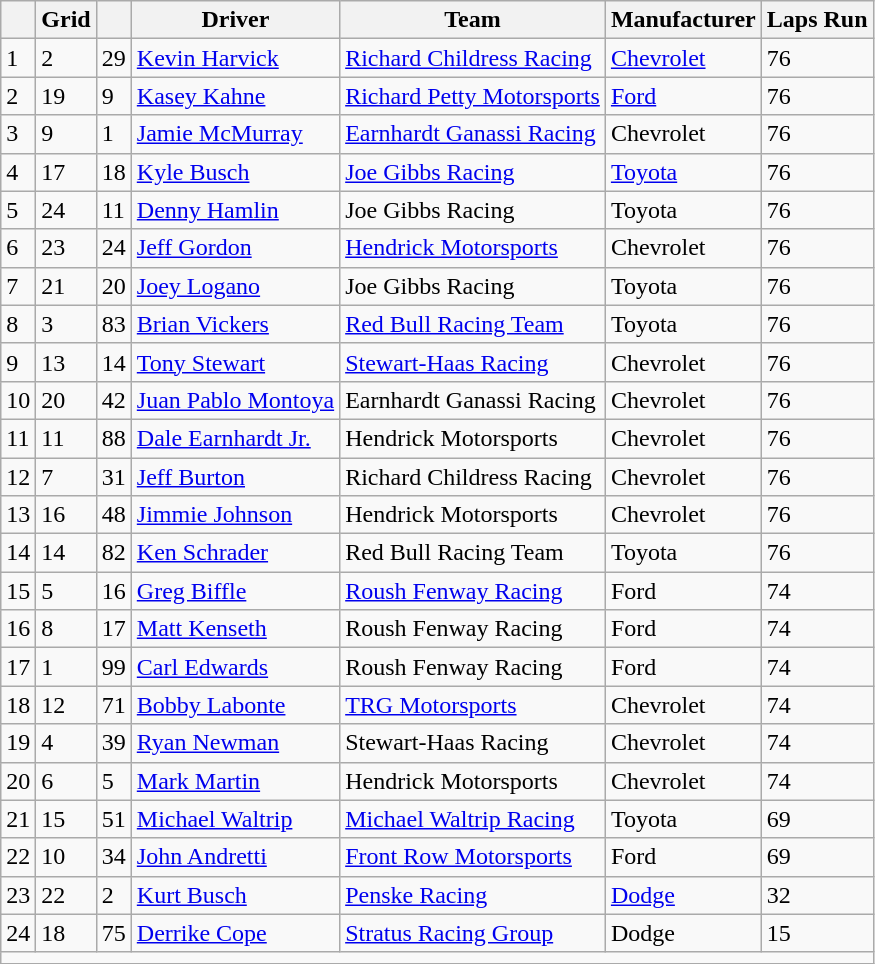<table class="sortable wikitable" border="1">
<tr>
<th></th>
<th>Grid</th>
<th></th>
<th>Driver</th>
<th>Team</th>
<th>Manufacturer</th>
<th>Laps Run</th>
</tr>
<tr>
<td>1</td>
<td>2</td>
<td>29</td>
<td><a href='#'>Kevin Harvick</a></td>
<td><a href='#'>Richard Childress Racing</a></td>
<td><a href='#'>Chevrolet</a></td>
<td>76</td>
</tr>
<tr>
<td>2</td>
<td>19</td>
<td>9</td>
<td><a href='#'>Kasey Kahne</a></td>
<td><a href='#'>Richard Petty Motorsports</a></td>
<td><a href='#'>Ford</a></td>
<td>76</td>
</tr>
<tr>
<td>3</td>
<td>9</td>
<td>1</td>
<td><a href='#'>Jamie McMurray</a></td>
<td><a href='#'>Earnhardt Ganassi Racing</a></td>
<td>Chevrolet</td>
<td>76</td>
</tr>
<tr>
<td>4</td>
<td>17</td>
<td>18</td>
<td><a href='#'>Kyle Busch</a></td>
<td><a href='#'>Joe Gibbs Racing</a></td>
<td><a href='#'>Toyota</a></td>
<td>76</td>
</tr>
<tr>
<td>5</td>
<td>24</td>
<td>11</td>
<td><a href='#'>Denny Hamlin</a></td>
<td>Joe Gibbs Racing</td>
<td>Toyota</td>
<td>76</td>
</tr>
<tr>
<td>6</td>
<td>23</td>
<td>24</td>
<td><a href='#'>Jeff Gordon</a></td>
<td><a href='#'>Hendrick Motorsports</a></td>
<td>Chevrolet</td>
<td>76</td>
</tr>
<tr>
<td>7</td>
<td>21</td>
<td>20</td>
<td><a href='#'>Joey Logano</a></td>
<td>Joe Gibbs Racing</td>
<td>Toyota</td>
<td>76</td>
</tr>
<tr>
<td>8</td>
<td>3</td>
<td>83</td>
<td><a href='#'>Brian Vickers</a></td>
<td><a href='#'>Red Bull Racing Team</a></td>
<td>Toyota</td>
<td>76</td>
</tr>
<tr>
<td>9</td>
<td>13</td>
<td>14</td>
<td><a href='#'>Tony Stewart</a></td>
<td><a href='#'>Stewart-Haas Racing</a></td>
<td>Chevrolet</td>
<td>76</td>
</tr>
<tr>
<td>10</td>
<td>20</td>
<td>42</td>
<td><a href='#'>Juan Pablo Montoya</a></td>
<td>Earnhardt Ganassi Racing</td>
<td>Chevrolet</td>
<td>76</td>
</tr>
<tr>
<td>11</td>
<td>11</td>
<td>88</td>
<td><a href='#'>Dale Earnhardt Jr.</a></td>
<td>Hendrick Motorsports</td>
<td>Chevrolet</td>
<td>76</td>
</tr>
<tr>
<td>12</td>
<td>7</td>
<td>31</td>
<td><a href='#'>Jeff Burton</a></td>
<td>Richard Childress Racing</td>
<td>Chevrolet</td>
<td>76</td>
</tr>
<tr>
<td>13</td>
<td>16</td>
<td>48</td>
<td><a href='#'>Jimmie Johnson</a></td>
<td>Hendrick Motorsports</td>
<td>Chevrolet</td>
<td>76</td>
</tr>
<tr>
<td>14</td>
<td>14</td>
<td>82</td>
<td><a href='#'>Ken Schrader</a></td>
<td>Red Bull Racing Team</td>
<td>Toyota</td>
<td>76</td>
</tr>
<tr>
<td>15</td>
<td>5</td>
<td>16</td>
<td><a href='#'>Greg Biffle</a></td>
<td><a href='#'>Roush Fenway Racing</a></td>
<td>Ford</td>
<td>74</td>
</tr>
<tr>
<td>16</td>
<td>8</td>
<td>17</td>
<td><a href='#'>Matt Kenseth</a></td>
<td>Roush Fenway Racing</td>
<td>Ford</td>
<td>74</td>
</tr>
<tr>
<td>17</td>
<td>1</td>
<td>99</td>
<td><a href='#'>Carl Edwards</a></td>
<td>Roush Fenway Racing</td>
<td>Ford</td>
<td>74</td>
</tr>
<tr>
<td>18</td>
<td>12</td>
<td>71</td>
<td><a href='#'>Bobby Labonte</a></td>
<td><a href='#'>TRG Motorsports</a></td>
<td>Chevrolet</td>
<td>74</td>
</tr>
<tr>
<td>19</td>
<td>4</td>
<td>39</td>
<td><a href='#'>Ryan Newman</a></td>
<td>Stewart-Haas Racing</td>
<td>Chevrolet</td>
<td>74</td>
</tr>
<tr>
<td>20</td>
<td>6</td>
<td>5</td>
<td><a href='#'>Mark Martin</a></td>
<td>Hendrick Motorsports</td>
<td>Chevrolet</td>
<td>74</td>
</tr>
<tr>
<td>21</td>
<td>15</td>
<td>51</td>
<td><a href='#'>Michael Waltrip</a></td>
<td><a href='#'>Michael Waltrip Racing</a></td>
<td>Toyota</td>
<td>69</td>
</tr>
<tr>
<td>22</td>
<td>10</td>
<td>34</td>
<td><a href='#'>John Andretti</a></td>
<td><a href='#'>Front Row Motorsports</a></td>
<td>Ford</td>
<td>69</td>
</tr>
<tr>
<td>23</td>
<td>22</td>
<td>2</td>
<td><a href='#'>Kurt Busch</a></td>
<td><a href='#'>Penske Racing</a></td>
<td><a href='#'>Dodge</a></td>
<td>32</td>
</tr>
<tr>
<td>24</td>
<td>18</td>
<td>75</td>
<td><a href='#'>Derrike Cope</a></td>
<td><a href='#'>Stratus Racing Group</a></td>
<td>Dodge</td>
<td>15</td>
</tr>
<tr class="sortbottom">
<td colspan="9"></td>
</tr>
</table>
